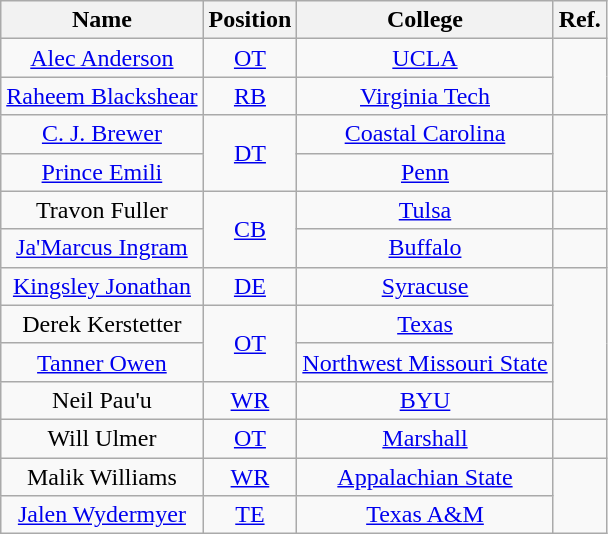<table class="wikitable sortable" style="text-align:center">
<tr>
<th>Name</th>
<th>Position</th>
<th>College</th>
<th>Ref.</th>
</tr>
<tr>
<td><a href='#'>Alec Anderson</a></td>
<td><a href='#'>OT</a></td>
<td><a href='#'>UCLA</a></td>
<td rowspan = 2></td>
</tr>
<tr>
<td><a href='#'>Raheem Blackshear</a></td>
<td><a href='#'>RB</a></td>
<td><a href='#'>Virginia Tech</a></td>
</tr>
<tr>
<td><a href='#'>C. J. Brewer</a></td>
<td rowspan = 2><a href='#'>DT</a></td>
<td><a href='#'>Coastal Carolina</a></td>
<td rowspan = 2></td>
</tr>
<tr>
<td><a href='#'>Prince Emili</a></td>
<td><a href='#'>Penn</a></td>
</tr>
<tr>
<td>Travon Fuller</td>
<td rowspan = 2><a href='#'>CB</a></td>
<td><a href='#'>Tulsa</a></td>
<td></td>
</tr>
<tr>
<td><a href='#'>Ja'Marcus Ingram</a></td>
<td><a href='#'>Buffalo</a></td>
<td></td>
</tr>
<tr>
<td><a href='#'>Kingsley Jonathan</a></td>
<td><a href='#'>DE</a></td>
<td><a href='#'>Syracuse</a></td>
<td rowspan = 4></td>
</tr>
<tr>
<td>Derek Kerstetter</td>
<td rowspan = 2><a href='#'>OT</a></td>
<td><a href='#'>Texas</a></td>
</tr>
<tr>
<td><a href='#'>Tanner Owen</a></td>
<td><a href='#'>Northwest Missouri State</a></td>
</tr>
<tr>
<td>Neil Pau'u</td>
<td><a href='#'>WR</a></td>
<td><a href='#'>BYU</a></td>
</tr>
<tr>
<td>Will Ulmer</td>
<td><a href='#'>OT</a></td>
<td><a href='#'>Marshall</a></td>
<td></td>
</tr>
<tr>
<td>Malik Williams</td>
<td><a href='#'>WR</a></td>
<td><a href='#'>Appalachian State</a></td>
<td rowspan = 2></td>
</tr>
<tr>
<td><a href='#'>Jalen Wydermyer</a></td>
<td><a href='#'>TE</a></td>
<td><a href='#'>Texas A&M</a></td>
</tr>
</table>
